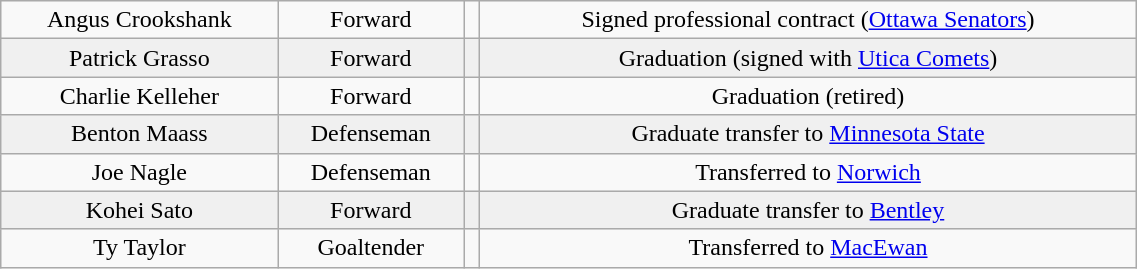<table class="wikitable" width="60%">
<tr align="center" bgcolor="">
<td>Angus Crookshank</td>
<td>Forward</td>
<td></td>
<td>Signed professional contract (<a href='#'>Ottawa Senators</a>)</td>
</tr>
<tr align="center" bgcolor="f0f0f0">
<td>Patrick Grasso</td>
<td>Forward</td>
<td></td>
<td>Graduation (signed with <a href='#'>Utica Comets</a>)</td>
</tr>
<tr align="center" bgcolor="">
<td>Charlie Kelleher</td>
<td>Forward</td>
<td></td>
<td>Graduation (retired)</td>
</tr>
<tr align="center" bgcolor="f0f0f0">
<td>Benton Maass</td>
<td>Defenseman</td>
<td></td>
<td>Graduate transfer to <a href='#'>Minnesota State</a></td>
</tr>
<tr align="center" bgcolor="">
<td>Joe Nagle</td>
<td>Defenseman</td>
<td></td>
<td>Transferred to <a href='#'>Norwich</a></td>
</tr>
<tr align="center" bgcolor="f0f0f0">
<td>Kohei Sato</td>
<td>Forward</td>
<td></td>
<td>Graduate transfer to <a href='#'>Bentley</a></td>
</tr>
<tr align="center" bgcolor="">
<td>Ty Taylor</td>
<td>Goaltender</td>
<td></td>
<td>Transferred to <a href='#'>MacEwan</a></td>
</tr>
</table>
